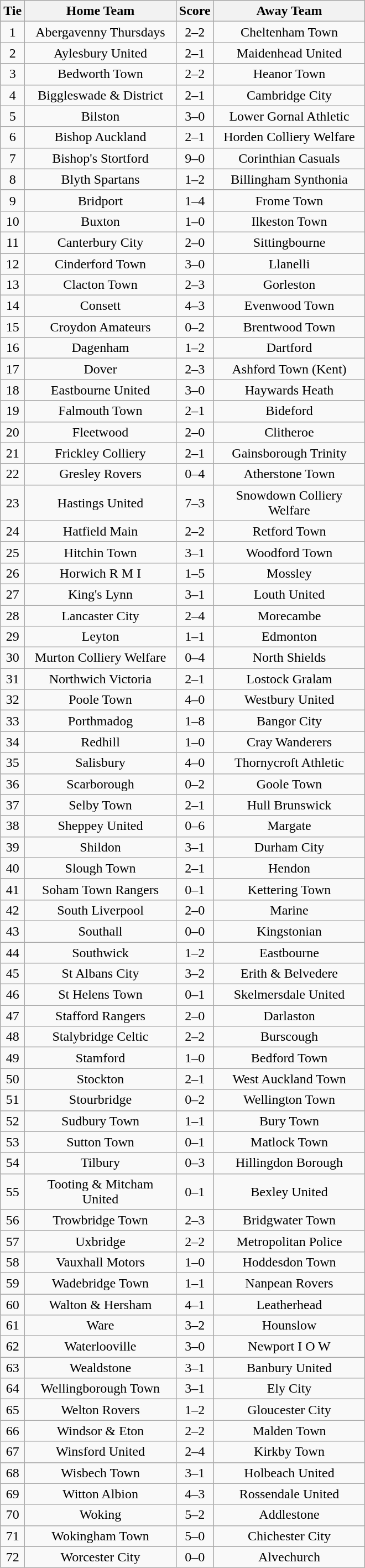<table class="wikitable" style="text-align:center;">
<tr>
<th width=20>Tie</th>
<th width=175>Home Team</th>
<th width=20>Score</th>
<th width=175>Away Team</th>
</tr>
<tr>
<td>1</td>
<td>Abergavenny Thursdays</td>
<td>2–2</td>
<td>Cheltenham Town</td>
</tr>
<tr>
<td>2</td>
<td>Aylesbury United</td>
<td>2–1</td>
<td>Maidenhead United</td>
</tr>
<tr>
<td>3</td>
<td>Bedworth Town</td>
<td>2–2</td>
<td>Heanor Town</td>
</tr>
<tr>
<td>4</td>
<td>Biggleswade & District</td>
<td>2–1</td>
<td>Cambridge City</td>
</tr>
<tr>
<td>5</td>
<td>Bilston</td>
<td>3–0</td>
<td>Lower Gornal Athletic</td>
</tr>
<tr>
<td>6</td>
<td>Bishop Auckland</td>
<td>2–1</td>
<td>Horden Colliery Welfare</td>
</tr>
<tr>
<td>7</td>
<td>Bishop's Stortford</td>
<td>9–0</td>
<td>Corinthian Casuals</td>
</tr>
<tr>
<td>8</td>
<td>Blyth Spartans</td>
<td>1–2</td>
<td>Billingham Synthonia</td>
</tr>
<tr>
<td>9</td>
<td>Bridport</td>
<td>1–4</td>
<td>Frome Town</td>
</tr>
<tr>
<td>10</td>
<td>Buxton</td>
<td>1–0</td>
<td>Ilkeston Town</td>
</tr>
<tr>
<td>11</td>
<td>Canterbury City</td>
<td>2–0</td>
<td>Sittingbourne</td>
</tr>
<tr>
<td>12</td>
<td>Cinderford Town</td>
<td>3–0</td>
<td>Llanelli</td>
</tr>
<tr>
<td>13</td>
<td>Clacton Town</td>
<td>2–3</td>
<td>Gorleston</td>
</tr>
<tr>
<td>14</td>
<td>Consett</td>
<td>4–3</td>
<td>Evenwood Town</td>
</tr>
<tr>
<td>15</td>
<td>Croydon Amateurs</td>
<td>0–2</td>
<td>Brentwood Town</td>
</tr>
<tr>
<td>16</td>
<td>Dagenham</td>
<td>1–2</td>
<td>Dartford</td>
</tr>
<tr>
<td>17</td>
<td>Dover</td>
<td>2–3</td>
<td>Ashford Town (Kent)</td>
</tr>
<tr>
<td>18</td>
<td>Eastbourne United</td>
<td>3–0</td>
<td>Haywards Heath</td>
</tr>
<tr>
<td>19</td>
<td>Falmouth Town</td>
<td>2–1</td>
<td>Bideford</td>
</tr>
<tr>
<td>20</td>
<td>Fleetwood</td>
<td>2–0</td>
<td>Clitheroe</td>
</tr>
<tr>
<td>21</td>
<td>Frickley Colliery</td>
<td>2–1</td>
<td>Gainsborough Trinity</td>
</tr>
<tr>
<td>22</td>
<td>Gresley Rovers</td>
<td>0–4</td>
<td>Atherstone Town</td>
</tr>
<tr>
<td>23</td>
<td>Hastings United</td>
<td>7–3</td>
<td>Snowdown Colliery Welfare</td>
</tr>
<tr>
<td>24</td>
<td>Hatfield Main</td>
<td>2–2</td>
<td>Retford Town</td>
</tr>
<tr>
<td>25</td>
<td>Hitchin Town</td>
<td>3–1</td>
<td>Woodford Town</td>
</tr>
<tr>
<td>26</td>
<td>Horwich R M I</td>
<td>1–5</td>
<td>Mossley</td>
</tr>
<tr>
<td>27</td>
<td>King's Lynn</td>
<td>3–1</td>
<td>Louth United</td>
</tr>
<tr>
<td>28</td>
<td>Lancaster City</td>
<td>2–4</td>
<td>Morecambe</td>
</tr>
<tr>
<td>29</td>
<td>Leyton</td>
<td>1–1</td>
<td>Edmonton</td>
</tr>
<tr>
<td>30</td>
<td>Murton Colliery Welfare</td>
<td>0–4</td>
<td>North Shields</td>
</tr>
<tr>
<td>31</td>
<td>Northwich Victoria</td>
<td>2–1</td>
<td>Lostock Gralam</td>
</tr>
<tr>
<td>32</td>
<td>Poole Town</td>
<td>4–0</td>
<td>Westbury United</td>
</tr>
<tr>
<td>33</td>
<td>Porthmadog</td>
<td>1–8</td>
<td>Bangor City</td>
</tr>
<tr>
<td>34</td>
<td>Redhill</td>
<td>1–0</td>
<td>Cray Wanderers</td>
</tr>
<tr>
<td>35</td>
<td>Salisbury</td>
<td>4–0</td>
<td>Thornycroft Athletic</td>
</tr>
<tr>
<td>36</td>
<td>Scarborough</td>
<td>0–2</td>
<td>Goole Town</td>
</tr>
<tr>
<td>37</td>
<td>Selby Town</td>
<td>2–1</td>
<td>Hull Brunswick</td>
</tr>
<tr>
<td>38</td>
<td>Sheppey United</td>
<td>0–6</td>
<td>Margate</td>
</tr>
<tr>
<td>39</td>
<td>Shildon</td>
<td>3–1</td>
<td>Durham City</td>
</tr>
<tr>
<td>40</td>
<td>Slough Town</td>
<td>2–1</td>
<td>Hendon</td>
</tr>
<tr>
<td>41</td>
<td>Soham Town Rangers</td>
<td>0–1</td>
<td>Kettering Town</td>
</tr>
<tr>
<td>42</td>
<td>South Liverpool</td>
<td>2–0</td>
<td>Marine</td>
</tr>
<tr>
<td>43</td>
<td>Southall</td>
<td>0–0</td>
<td>Kingstonian</td>
</tr>
<tr>
<td>44</td>
<td>Southwick</td>
<td>1–2</td>
<td>Eastbourne</td>
</tr>
<tr>
<td>45</td>
<td>St Albans City</td>
<td>3–2</td>
<td>Erith & Belvedere</td>
</tr>
<tr>
<td>46</td>
<td>St Helens Town</td>
<td>0–1</td>
<td>Skelmersdale United</td>
</tr>
<tr>
<td>47</td>
<td>Stafford Rangers</td>
<td>2–0</td>
<td>Darlaston</td>
</tr>
<tr>
<td>48</td>
<td>Stalybridge Celtic</td>
<td>2–2</td>
<td>Burscough</td>
</tr>
<tr>
<td>49</td>
<td>Stamford</td>
<td>1–0</td>
<td>Bedford Town</td>
</tr>
<tr>
<td>50</td>
<td>Stockton</td>
<td>2–1</td>
<td>West Auckland Town</td>
</tr>
<tr>
<td>51</td>
<td>Stourbridge</td>
<td>0–2</td>
<td>Wellington Town</td>
</tr>
<tr>
<td>52</td>
<td>Sudbury Town</td>
<td>1–1</td>
<td>Bury Town</td>
</tr>
<tr>
<td>53</td>
<td>Sutton Town</td>
<td>0–1</td>
<td>Matlock Town</td>
</tr>
<tr>
<td>54</td>
<td>Tilbury</td>
<td>0–3</td>
<td>Hillingdon Borough</td>
</tr>
<tr>
<td>55</td>
<td>Tooting & Mitcham United</td>
<td>0–1</td>
<td>Bexley United</td>
</tr>
<tr>
<td>56</td>
<td>Trowbridge Town</td>
<td>2–3</td>
<td>Bridgwater Town</td>
</tr>
<tr>
<td>57</td>
<td>Uxbridge</td>
<td>2–2</td>
<td>Metropolitan Police</td>
</tr>
<tr>
<td>58</td>
<td>Vauxhall Motors</td>
<td>1–0</td>
<td>Hoddesdon Town</td>
</tr>
<tr>
<td>59</td>
<td>Wadebridge Town</td>
<td>1–1</td>
<td>Nanpean Rovers</td>
</tr>
<tr>
<td>60</td>
<td>Walton & Hersham</td>
<td>4–1</td>
<td>Leatherhead</td>
</tr>
<tr>
<td>61</td>
<td>Ware</td>
<td>3–2</td>
<td>Hounslow</td>
</tr>
<tr>
<td>62</td>
<td>Waterlooville</td>
<td>3–0</td>
<td>Newport I O W</td>
</tr>
<tr>
<td>63</td>
<td>Wealdstone</td>
<td>3–1</td>
<td>Banbury United</td>
</tr>
<tr>
<td>64</td>
<td>Wellingborough Town</td>
<td>3–1</td>
<td>Ely City</td>
</tr>
<tr>
<td>65</td>
<td>Welton Rovers</td>
<td>1–2</td>
<td>Gloucester City</td>
</tr>
<tr>
<td>66</td>
<td>Windsor & Eton</td>
<td>2–2</td>
<td>Malden Town</td>
</tr>
<tr>
<td>67</td>
<td>Winsford United</td>
<td>2–4</td>
<td>Kirkby Town</td>
</tr>
<tr>
<td>68</td>
<td>Wisbech Town</td>
<td>3–1</td>
<td>Holbeach United</td>
</tr>
<tr>
<td>69</td>
<td>Witton Albion</td>
<td>4–3</td>
<td>Rossendale United</td>
</tr>
<tr>
<td>70</td>
<td>Woking</td>
<td>5–2</td>
<td>Addlestone</td>
</tr>
<tr>
<td>71</td>
<td>Wokingham Town</td>
<td>5–0</td>
<td>Chichester City</td>
</tr>
<tr>
<td>72</td>
<td>Worcester City</td>
<td>0–0</td>
<td>Alvechurch</td>
</tr>
</table>
